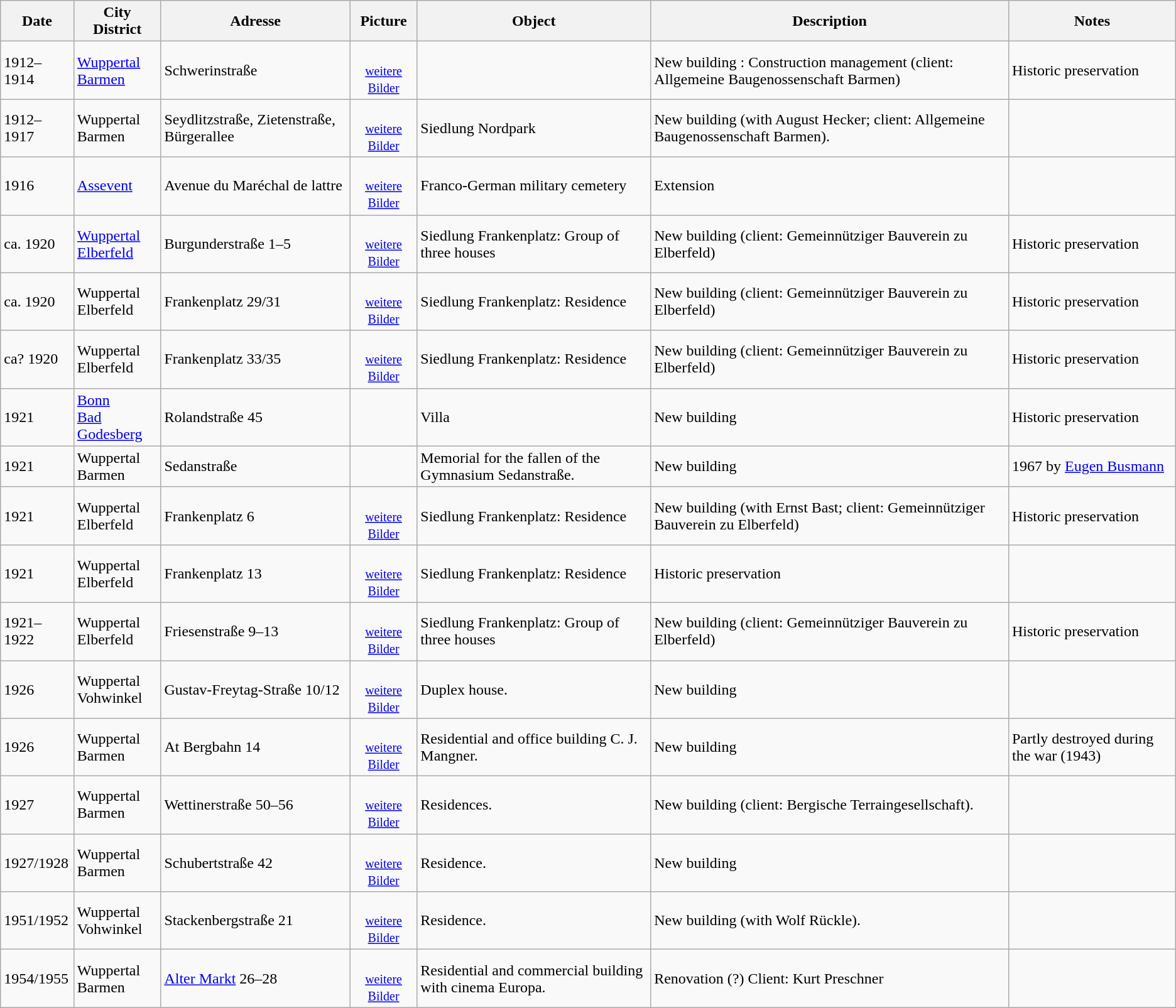<table class="wikitable sortable">
<tr>
<th>Date</th>
<th>City<br>District</th>
<th class=unsortable>Adresse</th>
<th>Picture</th>
<th>Object</th>
<th>Description</th>
<th>Notes</th>
</tr>
<tr>
<td data-sort-value=1914>1912–1914</td>
<td><a href='#'>Wuppertal</a><br><a href='#'>Barmen</a></td>
<td>Schwerinstraße<br></td>
<td style="text-align:center"><br><small><a href='#'>weitere Bilder</a></small></td>
<td></td>
<td>New building : Construction management (client: Allgemeine Baugenossenschaft Barmen)</td>
<td>Historic preservation</td>
</tr>
<tr>
<td data-sort-value=1917>1912–1917</td>
<td>Wuppertal<br> Barmen</td>
<td>Seydlitzstraße, Zietenstraße, Bürgerallee</td>
<td style="text-align:center"><br><small><a href='#'>weitere Bilder</a></small></td>
<td>Siedlung Nordpark</td>
<td>New building (with August Hecker; client: Allgemeine Baugenossenschaft Barmen).</td>
<td></td>
</tr>
<tr>
<td data-sort-value=1916>1916</td>
<td><a href='#'>Assevent</a></td>
<td>Avenue du Maréchal de lattre<br></td>
<td style="text-align:center"><br><small><a href='#'>weitere Bilder</a></small></td>
<td>Franco-German military cemetery</td>
<td>Extension</td>
<td></td>
</tr>
<tr>
<td data-sort-value=1920>ca. 1920</td>
<td><a href='#'>Wuppertal</a><br><a href='#'>Elberfeld</a></td>
<td>Burgunderstraße 1–5<br></td>
<td style="text-align:center"><br><small><a href='#'>weitere Bilder</a></small></td>
<td>Siedlung Frankenplatz: Group of three houses</td>
<td>New building  (client: Gemeinnütziger Bauverein zu Elberfeld)</td>
<td>Historic preservation</td>
</tr>
<tr>
<td data-sort-value=1920>ca. 1920</td>
<td>Wuppertal<br>Elberfeld</td>
<td>Frankenplatz 29/31<br></td>
<td style="text-align:center"><br><small><a href='#'>weitere Bilder</a></small></td>
<td>Siedlung Frankenplatz: Residence</td>
<td>New building (client: Gemeinnütziger Bauverein zu Elberfeld)</td>
<td>Historic preservation</td>
</tr>
<tr>
<td data-sort-value=1920>ca? 1920</td>
<td>Wuppertal<br>Elberfeld</td>
<td>Frankenplatz 33/35<br></td>
<td style="text-align:center"><br><small><a href='#'>weitere Bilder</a></small></td>
<td>Siedlung Frankenplatz: Residence</td>
<td>New building  (client: Gemeinnütziger Bauverein zu Elberfeld)</td>
<td>Historic preservation</td>
</tr>
<tr>
<td data-sort-value=1921>1921</td>
<td><a href='#'>Bonn</a><br><a href='#'>Bad Godesberg</a></td>
<td>Rolandstraße 45<br></td>
<td></td>
<td>Villa</td>
<td>New building</td>
<td>Historic preservation</td>
</tr>
<tr>
<td data-sort-value=1921>1921</td>
<td>Wuppertal<br>Barmen</td>
<td>Sedanstraße</td>
<td></td>
<td>Memorial for the fallen of the Gymnasium Sedanstraße.</td>
<td>New building</td>
<td>1967 by <a href='#'>Eugen Busmann</a></td>
</tr>
<tr>
<td data-sort-value=1921>1921</td>
<td>Wuppertal<br>Elberfeld</td>
<td>Frankenplatz 6<br></td>
<td style="text-align:center"><br><small><a href='#'>weitere Bilder</a></small></td>
<td>Siedlung Frankenplatz: Residence</td>
<td>New building  (with Ernst Bast; client: Gemeinnütziger Bauverein zu Elberfeld)</td>
<td>Historic preservation</td>
</tr>
<tr>
<td data-sort-value=1921>1921</td>
<td>Wuppertal<br> Elberfeld</td>
<td>Frankenplatz  13<br></td>
<td style="text-align:center"><br><small><a href='#'>weitere Bilder</a></small></td>
<td>Siedlung Frankenplatz: Residence</td>
<td>Historic preservation</td>
</tr>
<tr>
<td data-sort-value=1922>1921–1922</td>
<td>Wuppertal<br>Elberfeld</td>
<td>Friesenstraße 9–13<br></td>
<td style="text-align:center"><br><small><a href='#'>weitere Bilder</a></small></td>
<td>Siedlung Frankenplatz: Group of three houses</td>
<td>New building  (client: Gemeinnütziger Bauverein zu Elberfeld)</td>
<td>Historic preservation</td>
</tr>
<tr>
<td data-sort-value=1926>1926</td>
<td>Wuppertal<br>Vohwinkel</td>
<td>Gustav-Freytag-Straße 10/12<br></td>
<td style="text-align:center"><br><small><a href='#'>weitere Bilder</a></small></td>
<td>Duplex house.</td>
<td>New building </td>
<td></td>
</tr>
<tr>
<td data-sort-value=1926>1926</td>
<td>Wuppertal<br>Barmen</td>
<td>At Bergbahn 14<br></td>
<td style="text-align:center"><br><small><a href='#'>weitere Bilder</a></small></td>
<td>Residential and office building C. J. Mangner.</td>
<td>New building </td>
<td>Partly destroyed during the war (1943)</td>
</tr>
<tr>
<td data-sort-value=1927>1927</td>
<td>Wuppertal<br>Barmen</td>
<td>Wettinerstraße 50–56<br></td>
<td style="text-align:center"><br><small><a href='#'>weitere Bilder</a></small></td>
<td>Residences.</td>
<td>New building  (client: Bergische Terraingesellschaft).</td>
<td></td>
</tr>
<tr>
<td data-sort-value=1928>1927/1928</td>
<td>Wuppertal<br>Barmen</td>
<td>Schubertstraße 42<br></td>
<td style="text-align:center"><br><small><a href='#'>weitere Bilder</a></small></td>
<td>Residence.</td>
<td>New building </td>
<td><br></td>
</tr>
<tr>
<td data-sort-value=1952>1951/1952</td>
<td>Wuppertal<br>Vohwinkel</td>
<td>Stackenbergstraße 21<br></td>
<td style="text-align:center"><br><small><a href='#'>weitere Bilder</a></small></td>
<td>Residence.</td>
<td>New building (with Wolf Rückle).</td>
<td></td>
</tr>
<tr>
<td data-sort-value=1955>1954/1955</td>
<td>Wuppertal<br>Barmen</td>
<td><a href='#'>Alter Markt</a> 26–28<br></td>
<td style="text-align:center"><br><small><a href='#'>weitere Bilder</a></small></td>
<td>Residential and commercial building with cinema Europa.</td>
<td>Renovation (?)  Client: Kurt Preschner</td>
<td></td>
</tr>
</table>
